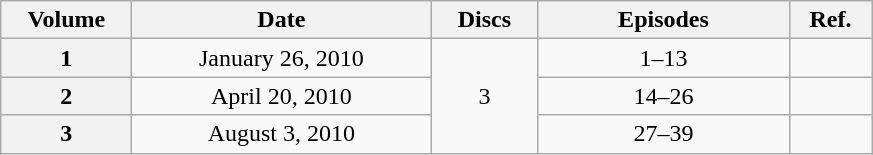<table class="wikitable" style="text-align:center;">
<tr>
<th scope="col" style="width:5em;">Volume</th>
<th scope="col" style="width:12em;">Date</th>
<th scope="col" style="width:4em;">Discs</th>
<th scope="col" style="width:10em;">Episodes</th>
<th scope="col" style="width:3em;">Ref.</th>
</tr>
<tr>
<th scope="row">1</th>
<td>January 26, 2010</td>
<td rowspan="3">3</td>
<td>1–13</td>
<td></td>
</tr>
<tr>
<th scope="row">2</th>
<td>April 20, 2010</td>
<td>14–26</td>
<td></td>
</tr>
<tr>
<th scope="row">3</th>
<td>August 3, 2010</td>
<td>27–39</td>
<td></td>
</tr>
</table>
